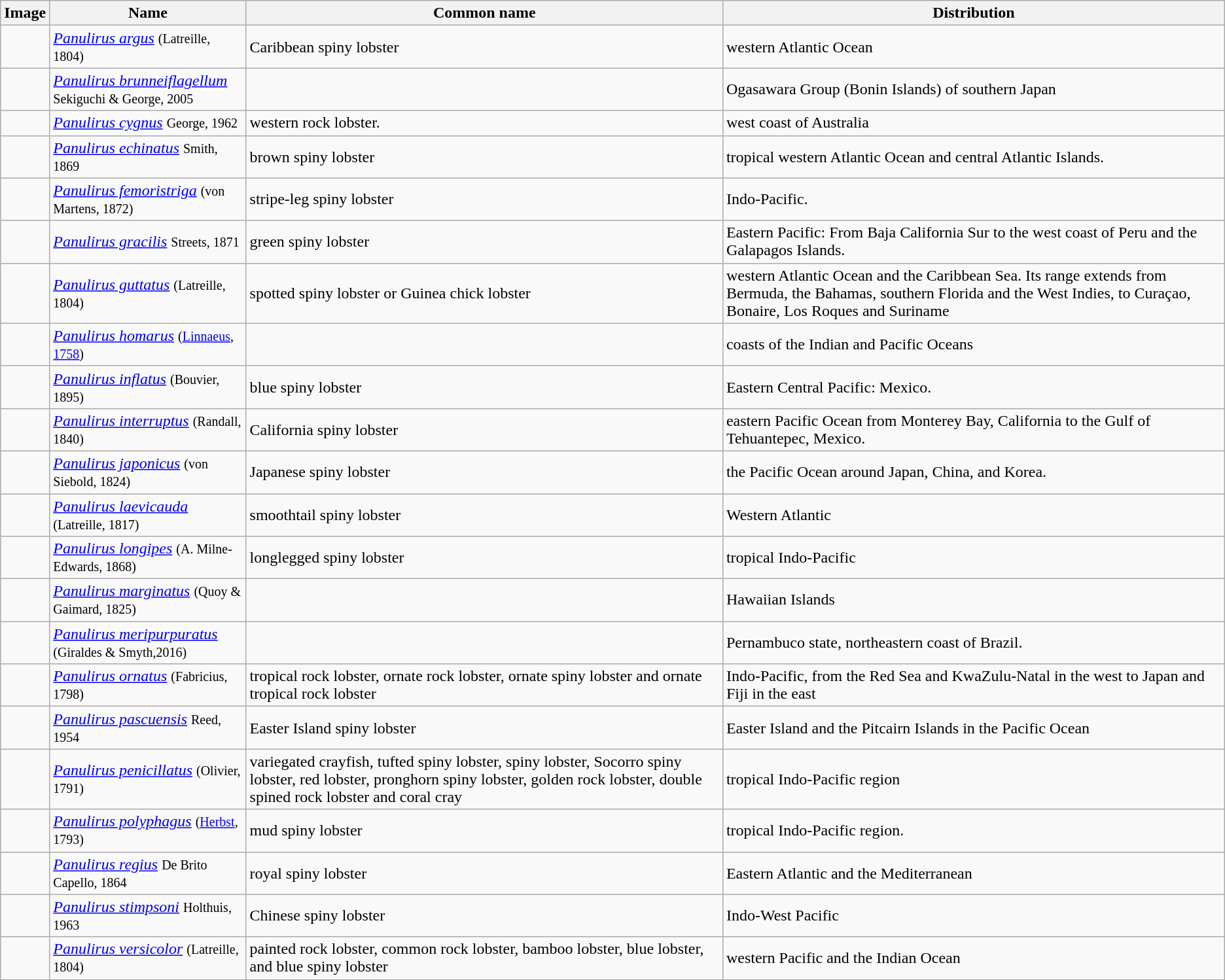<table class="wikitable sortable">
<tr>
<th>Image</th>
<th>Name</th>
<th>Common name</th>
<th>Distribution</th>
</tr>
<tr>
<td></td>
<td><em><a href='#'>Panulirus argus</a></em> <small>(Latreille, 1804)</small></td>
<td>Caribbean spiny lobster</td>
<td>western Atlantic Ocean</td>
</tr>
<tr>
<td></td>
<td><em><a href='#'>Panulirus brunneiflagellum</a></em> <small>Sekiguchi & George, 2005</small></td>
<td></td>
<td>Ogasawara Group (Bonin Islands) of southern Japan</td>
</tr>
<tr>
<td></td>
<td><em><a href='#'>Panulirus cygnus</a></em> <small>George, 1962</small></td>
<td>western rock lobster.</td>
<td>west coast of Australia</td>
</tr>
<tr>
<td></td>
<td><em><a href='#'>Panulirus echinatus</a></em> <small>Smith, 1869</small></td>
<td>brown spiny lobster</td>
<td>tropical western Atlantic Ocean and central Atlantic Islands.</td>
</tr>
<tr>
<td></td>
<td><em><a href='#'>Panulirus femoristriga</a></em> <small>(von Martens, 1872)</small></td>
<td>stripe-leg spiny lobster</td>
<td>Indo-Pacific.</td>
</tr>
<tr>
<td></td>
<td><em><a href='#'>Panulirus gracilis</a></em> <small>Streets, 1871</small></td>
<td>green spiny lobster</td>
<td>Eastern Pacific: From Baja California Sur to the west coast of Peru and the Galapagos Islands.</td>
</tr>
<tr>
<td></td>
<td><em><a href='#'>Panulirus guttatus</a></em> <small>(Latreille, 1804)</small></td>
<td>spotted spiny lobster or Guinea chick lobster</td>
<td>western Atlantic Ocean and the Caribbean Sea. Its range extends from Bermuda, the Bahamas, southern Florida and the West Indies, to Curaçao, Bonaire, Los Roques and Suriname</td>
</tr>
<tr>
<td></td>
<td><em><a href='#'>Panulirus homarus</a></em> <small>(<a href='#'>Linnaeus</a>, <a href='#'>1758</a>)</small></td>
<td></td>
<td>coasts of the Indian and Pacific Oceans</td>
</tr>
<tr>
<td></td>
<td><em><a href='#'>Panulirus inflatus</a></em> <small>(Bouvier, 1895)</small></td>
<td>blue spiny lobster</td>
<td>Eastern Central Pacific: Mexico.</td>
</tr>
<tr>
<td></td>
<td><em><a href='#'>Panulirus interruptus</a></em> <small>(Randall, 1840)</small></td>
<td>California spiny lobster</td>
<td>eastern Pacific Ocean from Monterey Bay, California to the Gulf of Tehuantepec, Mexico.</td>
</tr>
<tr>
<td></td>
<td><em><a href='#'>Panulirus japonicus</a></em> <small>(von Siebold, 1824)</small></td>
<td>Japanese spiny lobster</td>
<td>the Pacific Ocean around Japan, China, and Korea.</td>
</tr>
<tr>
<td></td>
<td><em><a href='#'>Panulirus laevicauda</a></em> <small>(Latreille, 1817)</small></td>
<td>smoothtail spiny lobster</td>
<td>Western Atlantic</td>
</tr>
<tr>
<td></td>
<td><em><a href='#'>Panulirus longipes</a></em> <small>(A. Milne-Edwards, 1868)</small></td>
<td>longlegged spiny lobster</td>
<td>tropical Indo-Pacific</td>
</tr>
<tr>
<td></td>
<td><em><a href='#'>Panulirus marginatus</a></em> <small>(Quoy & Gaimard, 1825)</small></td>
<td></td>
<td>Hawaiian Islands</td>
</tr>
<tr>
<td></td>
<td><em><a href='#'>Panulirus meripurpuratus</a></em> <small>(Giraldes & Smyth,2016)</small></td>
<td></td>
<td>Pernambuco state, northeastern coast of Brazil.</td>
</tr>
<tr>
<td></td>
<td><em><a href='#'>Panulirus ornatus</a></em> <small>(Fabricius, 1798)</small></td>
<td>tropical rock lobster, ornate rock lobster, ornate spiny lobster and ornate tropical rock lobster</td>
<td>Indo-Pacific, from the Red Sea and KwaZulu-Natal in the west to Japan and Fiji in the east</td>
</tr>
<tr>
<td></td>
<td><em><a href='#'>Panulirus pascuensis</a></em> <small>Reed, 1954</small></td>
<td>Easter Island spiny lobster</td>
<td>Easter Island and the Pitcairn Islands in the Pacific Ocean</td>
</tr>
<tr>
<td></td>
<td><em><a href='#'>Panulirus penicillatus</a></em> <small>(Olivier, 1791)</small></td>
<td>variegated crayfish, tufted spiny lobster, spiny lobster, Socorro spiny lobster, red lobster, pronghorn spiny lobster, golden rock lobster, double spined rock lobster and coral cray</td>
<td>tropical Indo-Pacific region</td>
</tr>
<tr>
<td></td>
<td><em><a href='#'>Panulirus polyphagus</a></em> <small>(<a href='#'>Herbst</a>, 1793)</small></td>
<td>mud spiny lobster</td>
<td>tropical Indo-Pacific region.</td>
</tr>
<tr>
<td></td>
<td><em><a href='#'>Panulirus regius</a></em> <small>De Brito Capello, 1864</small></td>
<td>royal spiny lobster</td>
<td>Eastern Atlantic and the Mediterranean</td>
</tr>
<tr>
<td></td>
<td><em><a href='#'>Panulirus stimpsoni</a></em> <small>Holthuis, 1963</small></td>
<td>Chinese spiny lobster</td>
<td>Indo-West Pacific</td>
</tr>
<tr>
<td></td>
<td><em><a href='#'>Panulirus versicolor</a></em> <small>(Latreille, 1804)</small></td>
<td>painted rock lobster, common rock lobster, bamboo lobster, blue lobster, and blue spiny lobster</td>
<td>western Pacific and the Indian Ocean</td>
</tr>
<tr>
</tr>
</table>
